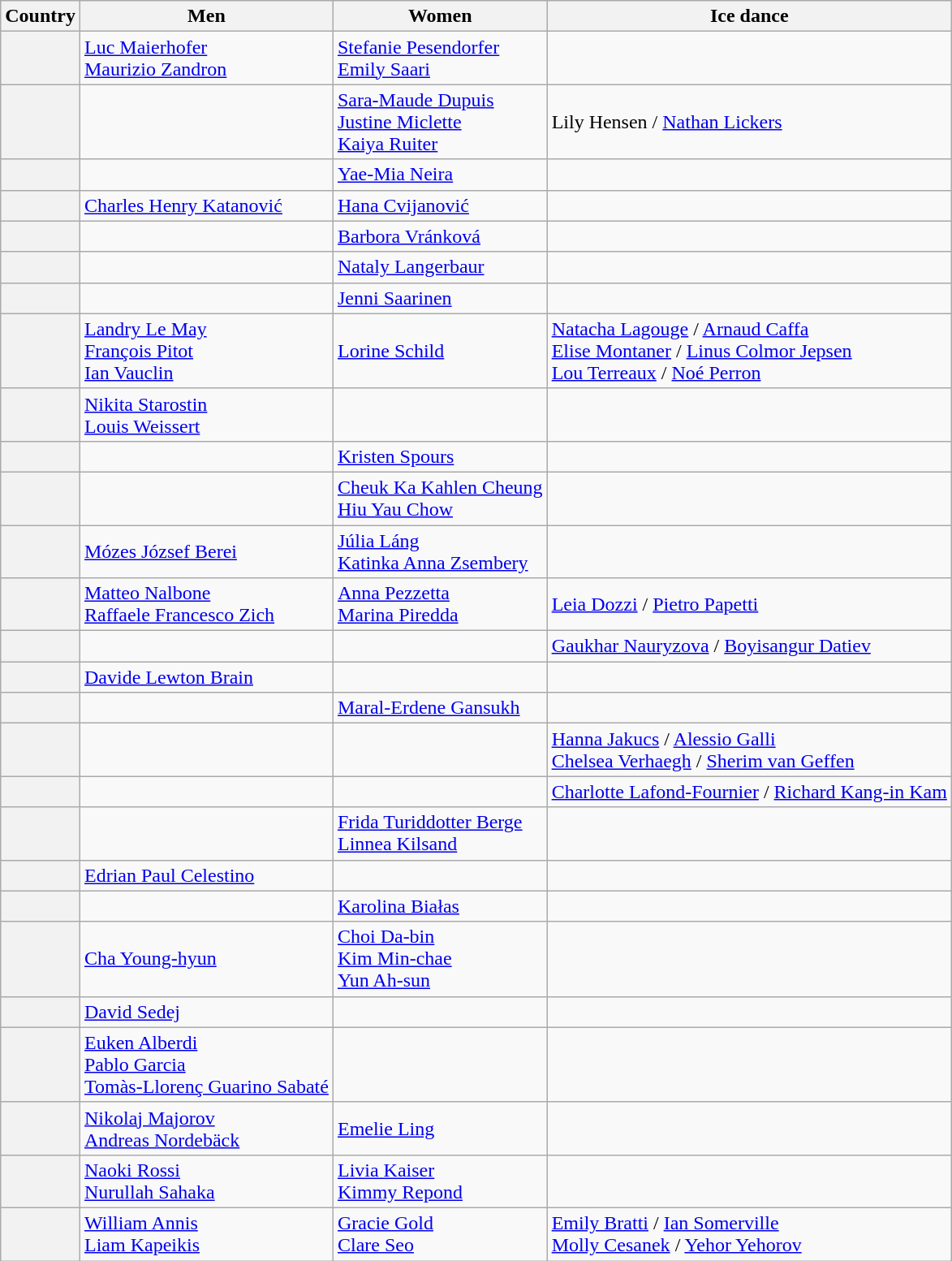<table class="wikitable unsortable" style="text-align:left;">
<tr>
<th scope="col">Country</th>
<th scope="col">Men</th>
<th scope="col">Women</th>
<th scope="col">Ice dance</th>
</tr>
<tr>
<th scope="row" style="text-align:left"></th>
<td><a href='#'>Luc Maierhofer</a><br><a href='#'>Maurizio Zandron</a></td>
<td><a href='#'>Stefanie Pesendorfer</a><br><a href='#'>Emily Saari</a></td>
<td></td>
</tr>
<tr>
<th scope="row" style="text-align:left"></th>
<td></td>
<td><a href='#'>Sara-Maude Dupuis</a><br><a href='#'>Justine Miclette</a><br><a href='#'>Kaiya Ruiter</a></td>
<td>Lily Hensen / <a href='#'>Nathan Lickers</a></td>
</tr>
<tr>
<th scope="row" style="text-align:left"></th>
<td></td>
<td><a href='#'>Yae-Mia Neira</a></td>
<td></td>
</tr>
<tr>
<th scope="row" style="text-align:left"></th>
<td><a href='#'>Charles Henry Katanović</a></td>
<td><a href='#'>Hana Cvijanović</a></td>
<td></td>
</tr>
<tr>
<th scope="row" style="text-align:left"></th>
<td></td>
<td><a href='#'>Barbora Vránková</a></td>
<td></td>
</tr>
<tr>
<th scope="row" style="text-align:left"></th>
<td></td>
<td><a href='#'>Nataly Langerbaur</a></td>
<td></td>
</tr>
<tr>
<th scope="row" style="text-align:left"></th>
<td></td>
<td><a href='#'>Jenni Saarinen</a></td>
<td></td>
</tr>
<tr>
<th scope="row" style="text-align:left"></th>
<td><a href='#'>Landry Le May</a><br><a href='#'>François Pitot</a><br><a href='#'>Ian Vauclin</a></td>
<td><a href='#'>Lorine Schild</a></td>
<td><a href='#'>Natacha Lagouge</a> / <a href='#'>Arnaud Caffa</a><br><a href='#'>Elise Montaner</a> / <a href='#'>Linus Colmor Jepsen</a><br><a href='#'>Lou Terreaux</a> / <a href='#'>Noé Perron</a></td>
</tr>
<tr>
<th scope="row" style="text-align:left"></th>
<td><a href='#'>Nikita Starostin</a><br><a href='#'>Louis Weissert</a></td>
<td></td>
<td></td>
</tr>
<tr>
<th scope="row" style="text-align:left"></th>
<td></td>
<td><a href='#'>Kristen Spours</a></td>
<td></td>
</tr>
<tr>
<th scope="row" style="text-align:left"></th>
<td></td>
<td><a href='#'>Cheuk Ka Kahlen Cheung</a><br><a href='#'>Hiu Yau Chow</a></td>
<td></td>
</tr>
<tr>
<th scope="row" style="text-align:left"></th>
<td><a href='#'>Mózes József Berei</a></td>
<td><a href='#'>Júlia Láng</a><br><a href='#'>Katinka Anna Zsembery</a></td>
<td></td>
</tr>
<tr>
<th scope="row" style="text-align:left"></th>
<td><a href='#'>Matteo Nalbone</a><br><a href='#'>Raffaele Francesco Zich</a></td>
<td><a href='#'>Anna Pezzetta</a><br><a href='#'>Marina Piredda</a></td>
<td><a href='#'>Leia Dozzi</a> / <a href='#'>Pietro Papetti</a></td>
</tr>
<tr>
<th scope="row" style="text-align:left"></th>
<td></td>
<td></td>
<td><a href='#'>Gaukhar Nauryzova</a> / <a href='#'>Boyisangur Datiev</a></td>
</tr>
<tr>
<th scope="row" style="text-align:left"></th>
<td><a href='#'>Davide Lewton Brain</a></td>
<td></td>
<td></td>
</tr>
<tr>
<th scope="row" style="text-align:left"></th>
<td></td>
<td><a href='#'>Maral-Erdene Gansukh</a></td>
<td></td>
</tr>
<tr>
<th scope="row" style="text-align:left"></th>
<td></td>
<td></td>
<td><a href='#'>Hanna Jakucs</a> / <a href='#'>Alessio Galli</a><br><a href='#'>Chelsea Verhaegh</a> / <a href='#'>Sherim van Geffen</a></td>
</tr>
<tr>
<th scope="row" style="text-align:left"></th>
<td></td>
<td></td>
<td><a href='#'>Charlotte Lafond-Fournier</a> / <a href='#'>Richard Kang-in Kam</a></td>
</tr>
<tr>
<th scope="row" style="text-align:left"></th>
<td></td>
<td><a href='#'>Frida Turiddotter Berge</a><br><a href='#'>Linnea Kilsand</a></td>
<td></td>
</tr>
<tr>
<th scope="row" style="text-align:left"></th>
<td><a href='#'>Edrian Paul Celestino</a></td>
<td></td>
<td></td>
</tr>
<tr>
<th scope="row" style="text-align:left"></th>
<td></td>
<td><a href='#'>Karolina Białas</a></td>
<td></td>
</tr>
<tr>
<th scope="row" style="text-align:left"></th>
<td><a href='#'>Cha Young-hyun</a></td>
<td><a href='#'>Choi Da-bin</a><br><a href='#'>Kim Min-chae</a><br><a href='#'>Yun Ah-sun</a></td>
<td></td>
</tr>
<tr>
<th scope="row" style="text-align:left"></th>
<td><a href='#'>David Sedej</a></td>
<td></td>
<td></td>
</tr>
<tr>
<th scope="row" style="text-align:left"></th>
<td><a href='#'>Euken Alberdi</a><br><a href='#'>Pablo Garcia</a><br><a href='#'>Tomàs-Llorenç Guarino Sabaté</a></td>
<td></td>
<td></td>
</tr>
<tr>
<th scope="row" style="text-align:left"></th>
<td><a href='#'>Nikolaj Majorov</a><br><a href='#'>Andreas Nordebäck</a></td>
<td><a href='#'>Emelie Ling</a></td>
<td></td>
</tr>
<tr>
<th scope="row" style="text-align:left"></th>
<td><a href='#'>Naoki Rossi</a><br><a href='#'>Nurullah Sahaka</a></td>
<td><a href='#'>Livia Kaiser</a><br><a href='#'>Kimmy Repond</a></td>
<td></td>
</tr>
<tr>
<th scope="row" style="text-align:left"></th>
<td><a href='#'>William Annis</a><br><a href='#'>Liam Kapeikis</a></td>
<td><a href='#'>Gracie Gold</a><br><a href='#'>Clare Seo</a></td>
<td><a href='#'>Emily Bratti</a> / <a href='#'>Ian Somerville</a><br><a href='#'>Molly Cesanek</a> / <a href='#'>Yehor Yehorov</a></td>
</tr>
</table>
